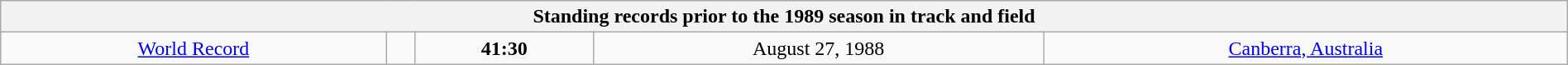<table class="wikitable" style="text-align:center; width:100%">
<tr>
<th colspan="5">Standing records prior to the 1989 season in track and field</th>
</tr>
<tr>
<td><a href='#'>World Record</a></td>
<td></td>
<td><strong>41:30</strong></td>
<td>August 27, 1988</td>
<td> <a href='#'>Canberra, Australia</a></td>
</tr>
</table>
